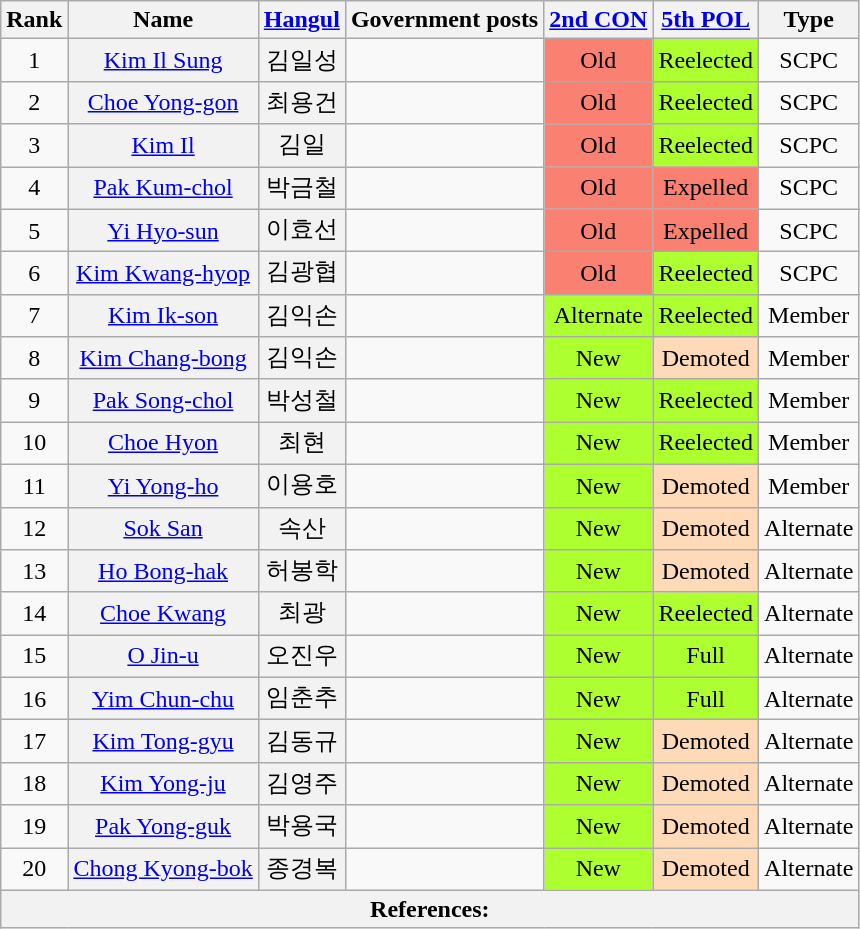<table class="wikitable sortable">
<tr>
<th>Rank</th>
<th>Name</th>
<th class="unsortable"><a href='#'>Hangul</a></th>
<th>Government posts</th>
<th><a href='#'>2nd CON</a></th>
<th><a href='#'>5th POL</a></th>
<th>Type</th>
</tr>
<tr>
<td align="center">1</td>
<th align="center" scope="row" style="font-weight:normal;"><a href='#'>Kim Il Sung</a></th>
<th align="center" scope="row" style="font-weight:normal;">김일성</th>
<td></td>
<td style="background: Salmon" align="center">Old</td>
<td align="center" style="background: GreenYellow">Reelected</td>
<td align="center">SCPC</td>
</tr>
<tr>
<td align="center">2</td>
<th align="center" scope="row" style="font-weight:normal;"><a href='#'>Choe Yong-gon</a></th>
<th align="center" scope="row" style="font-weight:normal;">최용건</th>
<td></td>
<td style="background: Salmon" align="center">Old</td>
<td align="center" style="background: GreenYellow">Reelected</td>
<td align="center">SCPC</td>
</tr>
<tr>
<td align="center">3</td>
<th align="center" scope="row" style="font-weight:normal;"><a href='#'>Kim Il</a></th>
<th align="center" scope="row" style="font-weight:normal;">김일</th>
<td></td>
<td style="background: Salmon" align="center">Old</td>
<td align="center" style="background: GreenYellow">Reelected</td>
<td align="center">SCPC</td>
</tr>
<tr>
<td align="center">4</td>
<th align="center" scope="row" style="font-weight:normal;"><a href='#'>Pak Kum-chol</a></th>
<th align="center" scope="row" style="font-weight:normal;">박금철</th>
<td></td>
<td style="background: Salmon" align="center">Old</td>
<td style="background: Salmon" align="center">Expelled</td>
<td align="center">SCPC</td>
</tr>
<tr>
<td align="center">5</td>
<th align="center" scope="row" style="font-weight:normal;"><a href='#'>Yi Hyo-sun</a></th>
<th align="center" scope="row" style="font-weight:normal;">이효선</th>
<td></td>
<td style="background: Salmon" align="center">Old</td>
<td style="background: Salmon" align="center">Expelled</td>
<td align="center">SCPC</td>
</tr>
<tr>
<td align="center">6</td>
<th align="center" scope="row" style="font-weight:normal;"><a href='#'>Kim Kwang-hyop</a></th>
<th align="center" scope="row" style="font-weight:normal;">김광협</th>
<td></td>
<td style="background: Salmon" align="center">Old</td>
<td align="center" style="background: GreenYellow">Reelected</td>
<td align="center">SCPC</td>
</tr>
<tr>
<td align="center">7</td>
<th align="center" scope="row" style="font-weight:normal;"><a href='#'>Kim Ik-son</a></th>
<th align="center" scope="row" style="font-weight:normal;">김익손</th>
<td></td>
<td align="center" style="background: GreenYellow">Alternate</td>
<td align="center" style="background: GreenYellow">Reelected</td>
<td align="center">Member</td>
</tr>
<tr>
<td align="center">8</td>
<th align="center" scope="row" style="font-weight:normal;"><a href='#'>Kim Chang-bong</a></th>
<th align="center" scope="row" style="font-weight:normal;">김익손</th>
<td></td>
<td align="center" style="background: GreenYellow">New</td>
<td style="background: PeachPuff" align="center">Demoted</td>
<td align="center">Member</td>
</tr>
<tr>
<td align="center">9</td>
<th align="center" scope="row" style="font-weight:normal;"><a href='#'>Pak Song-chol</a></th>
<th align="center" scope="row" style="font-weight:normal;">박성철</th>
<td></td>
<td align="center" style="background: GreenYellow">New</td>
<td align="center" style="background: GreenYellow">Reelected</td>
<td align="center">Member</td>
</tr>
<tr>
<td align="center">10</td>
<th align="center" scope="row" style="font-weight:normal;"><a href='#'>Choe Hyon</a></th>
<th align="center" scope="row" style="font-weight:normal;">최현</th>
<td></td>
<td align="center" style="background: GreenYellow">New</td>
<td align="center" style="background: GreenYellow">Reelected</td>
<td align="center">Member</td>
</tr>
<tr>
<td align="center">11</td>
<th align="center" scope="row" style="font-weight:normal;"><a href='#'>Yi Yong-ho</a></th>
<th align="center" scope="row" style="font-weight:normal;">이용호</th>
<td></td>
<td align="center" style="background: GreenYellow">New</td>
<td style="background: PeachPuff" align="center">Demoted</td>
<td align="center">Member</td>
</tr>
<tr>
<td align="center">12</td>
<th align="center" scope="row" style="font-weight:normal;"><a href='#'>Sok San</a></th>
<th align="center" scope="row" style="font-weight:normal;">속산</th>
<td></td>
<td align="center" style="background: GreenYellow">New</td>
<td style="background: PeachPuff" align="center">Demoted</td>
<td align="center">Alternate</td>
</tr>
<tr>
<td align="center">13</td>
<th align="center" scope="row" style="font-weight:normal;"><a href='#'>Ho Bong-hak</a></th>
<th align="center" scope="row" style="font-weight:normal;">허봉학</th>
<td></td>
<td align="center" style="background: GreenYellow">New</td>
<td style="background: PeachPuff" align="center">Demoted</td>
<td align="center">Alternate</td>
</tr>
<tr>
<td align="center">14</td>
<th align="center" scope="row" style="font-weight:normal;"><a href='#'>Choe Kwang</a></th>
<th align="center" scope="row" style="font-weight:normal;">최광</th>
<td></td>
<td align="center" style="background: GreenYellow">New</td>
<td align="center" style="background: GreenYellow">Reelected</td>
<td align="center">Alternate</td>
</tr>
<tr>
<td align="center">15</td>
<th align="center" scope="row" style="font-weight:normal;"><a href='#'>O Jin-u</a></th>
<th align="center" scope="row" style="font-weight:normal;">오진우</th>
<td></td>
<td align="center" style="background: GreenYellow">New</td>
<td align="center" style="background: GreenYellow">Full</td>
<td align="center">Alternate</td>
</tr>
<tr>
<td align="center">16</td>
<th align="center" scope="row" style="font-weight:normal;"><a href='#'>Yim Chun-chu</a></th>
<th align="center" scope="row" style="font-weight:normal;">임춘추</th>
<td></td>
<td align="center" style="background: GreenYellow">New</td>
<td align="center" style="background: GreenYellow">Full</td>
<td align="center">Alternate</td>
</tr>
<tr>
<td align="center">17</td>
<th align="center" scope="row" style="font-weight:normal;"><a href='#'>Kim Tong-gyu</a></th>
<th align="center" scope="row" style="font-weight:normal;">김동규</th>
<td></td>
<td align="center" style="background: GreenYellow">New</td>
<td style="background: PeachPuff" align="center">Demoted</td>
<td align="center">Alternate</td>
</tr>
<tr>
<td align="center">18</td>
<th align="center" scope="row" style="font-weight:normal;"><a href='#'>Kim Yong-ju</a></th>
<th align="center" scope="row" style="font-weight:normal;">김영주</th>
<td></td>
<td align="center" style="background: GreenYellow">New</td>
<td style="background: PeachPuff" align="center">Demoted</td>
<td align="center">Alternate</td>
</tr>
<tr>
<td align="center">19</td>
<th align="center" scope="row" style="font-weight:normal;"><a href='#'>Pak Yong-guk</a></th>
<th align="center" scope="row" style="font-weight:normal;">박용국</th>
<td></td>
<td align="center" style="background: GreenYellow">New</td>
<td style="background: PeachPuff" align="center">Demoted</td>
<td align="center">Alternate</td>
</tr>
<tr>
<td align="center">20</td>
<th align="center" scope="row" style="font-weight:normal;"><a href='#'>Chong Kyong-bok</a></th>
<th align="center" scope="row" style="font-weight:normal;">종경복</th>
<td></td>
<td align="center" style="background: GreenYellow">New</td>
<td style="background: PeachPuff" align="center">Demoted</td>
<td align="center">Alternate</td>
</tr>
<tr>
<th colspan="7" unsortable><strong>References:</strong><br></th>
</tr>
</table>
